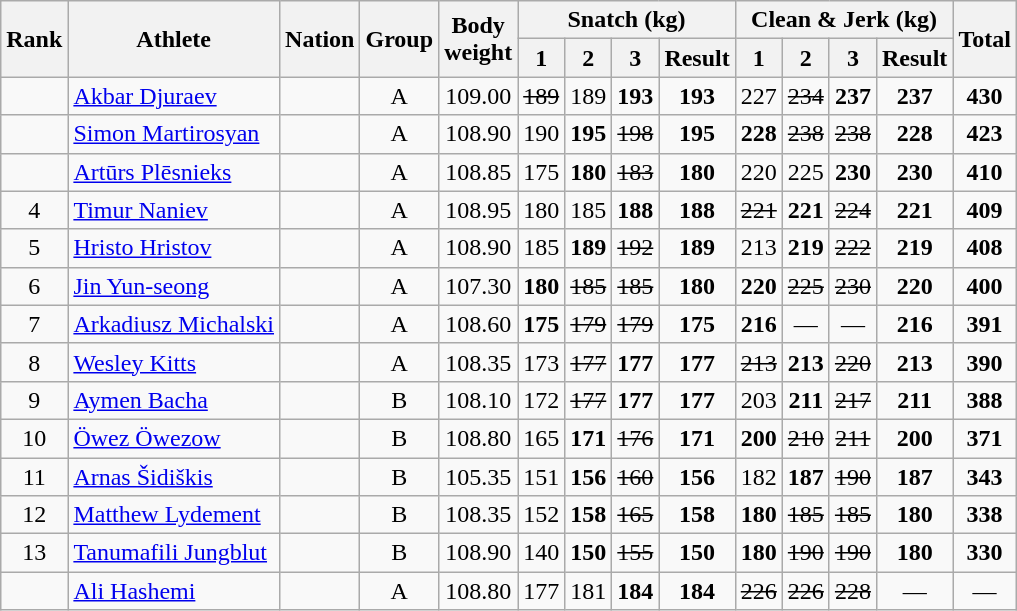<table class="wikitable sortable" style="text-align:center;">
<tr>
<th rowspan=2>Rank</th>
<th rowspan=2>Athlete</th>
<th rowspan=2>Nation</th>
<th rowspan=2>Group</th>
<th rowspan=2>Body<br>weight</th>
<th colspan=4>Snatch (kg)</th>
<th colspan=4>Clean & Jerk (kg)</th>
<th rowspan=2>Total</th>
</tr>
<tr>
<th>1</th>
<th>2</th>
<th>3</th>
<th>Result</th>
<th>1</th>
<th>2</th>
<th>3</th>
<th>Result</th>
</tr>
<tr>
<td></td>
<td align=left><a href='#'>Akbar Djuraev</a></td>
<td align=left></td>
<td>A</td>
<td>109.00</td>
<td><s>189</s></td>
<td>189</td>
<td><strong>193</strong></td>
<td><strong>193</strong></td>
<td>227</td>
<td><s>234</s></td>
<td><strong>237</strong></td>
<td><strong>237</strong> </td>
<td><strong>430</strong> </td>
</tr>
<tr>
<td></td>
<td align=left><a href='#'>Simon Martirosyan</a></td>
<td align=left></td>
<td>A</td>
<td>108.90</td>
<td>190</td>
<td><strong>195</strong></td>
<td><s>198</s></td>
<td><strong>195</strong> </td>
<td><strong>228</strong></td>
<td><s>238</s></td>
<td><s>238</s></td>
<td><strong>228</strong></td>
<td><strong>423</strong></td>
</tr>
<tr>
<td></td>
<td align=left><a href='#'>Artūrs Plēsnieks</a></td>
<td align=left></td>
<td>A</td>
<td>108.85</td>
<td>175</td>
<td><strong>180</strong></td>
<td><s>183</s></td>
<td><strong>180</strong></td>
<td>220</td>
<td>225</td>
<td><strong>230</strong></td>
<td><strong>230</strong></td>
<td><strong>410</strong></td>
</tr>
<tr>
<td>4</td>
<td align=left><a href='#'>Timur Naniev</a></td>
<td align=left></td>
<td>A</td>
<td>108.95</td>
<td>180</td>
<td>185</td>
<td><strong>188</strong></td>
<td><strong>188</strong></td>
<td><s>221</s></td>
<td><strong>221</strong></td>
<td><s>224</s></td>
<td><strong>221</strong></td>
<td><strong>409</strong></td>
</tr>
<tr>
<td>5</td>
<td align=left><a href='#'>Hristo Hristov</a></td>
<td align=left></td>
<td>A</td>
<td>108.90</td>
<td>185</td>
<td><strong>189</strong></td>
<td><s>192</s></td>
<td><strong>189</strong></td>
<td>213</td>
<td><strong>219</strong></td>
<td><s>222</s></td>
<td><strong>219</strong></td>
<td><strong>408</strong></td>
</tr>
<tr>
<td>6</td>
<td align=left><a href='#'>Jin Yun-seong</a></td>
<td align=left></td>
<td>A</td>
<td>107.30</td>
<td><strong>180</strong></td>
<td><s>185</s></td>
<td><s>185</s></td>
<td><strong>180</strong></td>
<td><strong>220</strong></td>
<td><s>225</s></td>
<td><s>230</s></td>
<td><strong>220</strong></td>
<td><strong>400</strong></td>
</tr>
<tr>
<td>7</td>
<td align=left><a href='#'>Arkadiusz Michalski</a></td>
<td align=left></td>
<td>A</td>
<td>108.60</td>
<td><strong>175</strong></td>
<td><s>179</s></td>
<td><s>179</s></td>
<td><strong>175</strong></td>
<td><strong>216</strong></td>
<td>—</td>
<td>—</td>
<td><strong>216</strong></td>
<td><strong>391</strong></td>
</tr>
<tr>
<td>8</td>
<td align=left><a href='#'>Wesley Kitts</a></td>
<td align=left></td>
<td>A</td>
<td>108.35</td>
<td>173</td>
<td><s>177</s></td>
<td><strong>177</strong></td>
<td><strong>177</strong></td>
<td><s>213</s></td>
<td><strong>213</strong></td>
<td><s>220</s></td>
<td><strong>213</strong></td>
<td><strong>390</strong></td>
</tr>
<tr>
<td>9</td>
<td align=left><a href='#'>Aymen Bacha</a></td>
<td align=left></td>
<td>B</td>
<td>108.10</td>
<td>172</td>
<td><s>177</s></td>
<td><strong>177</strong></td>
<td><strong>177</strong></td>
<td>203</td>
<td><strong>211</strong></td>
<td><s>217</s></td>
<td><strong>211</strong></td>
<td><strong>388</strong></td>
</tr>
<tr>
<td>10</td>
<td align=left><a href='#'>Öwez Öwezow</a></td>
<td align=left></td>
<td>B</td>
<td>108.80</td>
<td>165</td>
<td><strong>171</strong></td>
<td><s>176</s></td>
<td><strong>171</strong></td>
<td><strong>200</strong></td>
<td><s>210</s></td>
<td><s>211</s></td>
<td><strong>200</strong></td>
<td><strong>371</strong></td>
</tr>
<tr>
<td>11</td>
<td align=left><a href='#'>Arnas Šidiškis</a></td>
<td align=left></td>
<td>B</td>
<td>105.35</td>
<td>151</td>
<td><strong>156</strong></td>
<td><s>160</s></td>
<td><strong>156</strong></td>
<td>182</td>
<td><strong>187</strong></td>
<td><s>190</s></td>
<td><strong>187</strong></td>
<td><strong>343</strong></td>
</tr>
<tr>
<td>12</td>
<td align=left><a href='#'>Matthew Lydement</a></td>
<td align=left></td>
<td>B</td>
<td>108.35</td>
<td>152</td>
<td><strong>158</strong></td>
<td><s>165</s></td>
<td><strong>158</strong></td>
<td><strong>180</strong></td>
<td><s>185</s></td>
<td><s>185</s></td>
<td><strong>180</strong></td>
<td><strong>338</strong></td>
</tr>
<tr>
<td>13</td>
<td align=left><a href='#'>Tanumafili Jungblut</a></td>
<td align=left></td>
<td>B</td>
<td>108.90</td>
<td>140</td>
<td><strong>150</strong></td>
<td><s>155</s></td>
<td><strong>150</strong></td>
<td><strong>180</strong></td>
<td><s>190</s></td>
<td><s>190</s></td>
<td><strong>180</strong></td>
<td><strong>330</strong></td>
</tr>
<tr>
<td></td>
<td align=left><a href='#'>Ali Hashemi</a></td>
<td align=left></td>
<td>A</td>
<td>108.80</td>
<td>177</td>
<td>181</td>
<td><strong>184</strong></td>
<td><strong>184</strong></td>
<td><s>226</s></td>
<td><s>226</s></td>
<td><s>228</s></td>
<td>—</td>
<td>—</td>
</tr>
</table>
